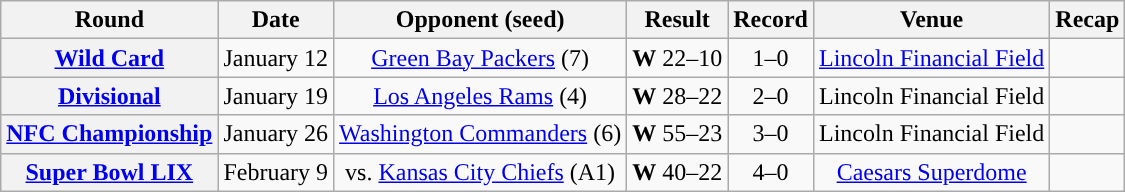<table class="wikitable" style="text-align:center">
<tr>
<th>Round</th>
<th>Date</th>
<th>Opponent (seed)</th>
<th>Result</th>
<th>Record</th>
<th>Venue</th>
<th>Recap</th>
</tr>
<tr>
<th><a href='#'>Wild Card</a></th>
<td>January 12</td>
<td><a href='#'>Green Bay Packers</a> (7)</td>
<td><strong>W</strong> 22–10</td>
<td>1–0</td>
<td><a href='#'>Lincoln Financial Field</a></td>
<td></td>
</tr>
<tr>
<th><a href='#'>Divisional</a></th>
<td>January 19</td>
<td><a href='#'>Los Angeles Rams</a> (4)</td>
<td><strong>W</strong> 28–22</td>
<td>2–0</td>
<td>Lincoln Financial Field</td>
<td></td>
</tr>
<tr>
<th><a href='#'>NFC Championship</a></th>
<td>January 26</td>
<td><a href='#'>Washington Commanders</a> (6)</td>
<td><strong>W</strong> 55–23</td>
<td>3–0</td>
<td>Lincoln Financial Field</td>
<td></td>
</tr>
<tr>
<th><a href='#'>Super Bowl LIX</a></th>
<td>February 9</td>
<td>vs. <a href='#'>Kansas City Chiefs</a> (A1)</td>
<td><strong>W</strong> 40–22</td>
<td>4–0</td>
<td><a href='#'>Caesars Superdome</a></td>
<td></td>
</tr>
</table>
